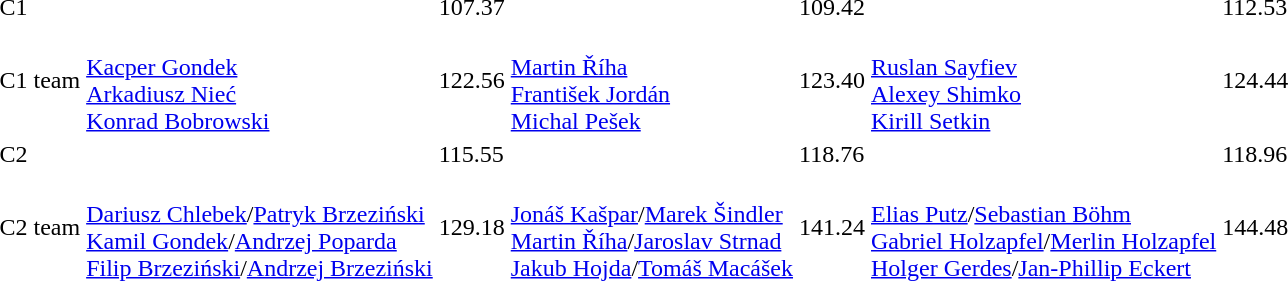<table>
<tr>
<td>C1</td>
<td></td>
<td>107.37</td>
<td></td>
<td>109.42</td>
<td></td>
<td>112.53</td>
</tr>
<tr>
<td>C1 team</td>
<td><br><a href='#'>Kacper Gondek</a><br><a href='#'>Arkadiusz Nieć</a><br><a href='#'>Konrad Bobrowski</a></td>
<td>122.56</td>
<td><br><a href='#'>Martin Říha</a><br><a href='#'>František Jordán</a><br><a href='#'>Michal Pešek</a></td>
<td>123.40</td>
<td><br><a href='#'>Ruslan Sayfiev</a><br><a href='#'>Alexey Shimko</a><br><a href='#'>Kirill Setkin</a></td>
<td>124.44</td>
</tr>
<tr>
<td>C2</td>
<td></td>
<td>115.55</td>
<td></td>
<td>118.76</td>
<td></td>
<td>118.96</td>
</tr>
<tr>
<td>C2 team</td>
<td><br><a href='#'>Dariusz Chlebek</a>/<a href='#'>Patryk Brzeziński</a><br><a href='#'>Kamil Gondek</a>/<a href='#'>Andrzej Poparda</a><br><a href='#'>Filip Brzeziński</a>/<a href='#'>Andrzej Brzeziński</a></td>
<td>129.18</td>
<td><br><a href='#'>Jonáš Kašpar</a>/<a href='#'>Marek Šindler</a><br><a href='#'>Martin Říha</a>/<a href='#'>Jaroslav Strnad</a><br><a href='#'>Jakub Hojda</a>/<a href='#'>Tomáš Macášek</a></td>
<td>141.24</td>
<td><br><a href='#'>Elias Putz</a>/<a href='#'>Sebastian Böhm</a><br><a href='#'>Gabriel Holzapfel</a>/<a href='#'>Merlin Holzapfel</a><br><a href='#'>Holger Gerdes</a>/<a href='#'>Jan-Phillip Eckert</a></td>
<td>144.48</td>
</tr>
</table>
